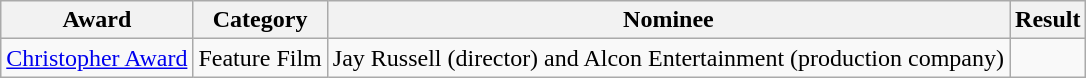<table class="wikitable sortable">
<tr>
<th>Award</th>
<th>Category</th>
<th>Nominee</th>
<th>Result</th>
</tr>
<tr>
<td rowspan="2"><a href='#'>Christopher Award</a></td>
<td>Feature Film</td>
<td>Jay Russell (director) and Alcon Entertainment (production company)</td>
<td></td>
</tr>
</table>
